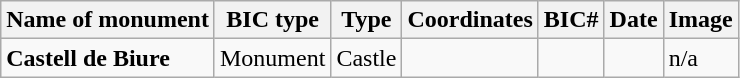<table class="wikitable">
<tr>
<th>Name of monument</th>
<th>BIC type</th>
<th>Type</th>
<th>Coordinates</th>
<th>BIC#</th>
<th>Date</th>
<th>Image</th>
</tr>
<tr>
<td><strong>Castell de Biure</strong></td>
<td>Monument</td>
<td>Castle</td>
<td></td>
<td></td>
<td></td>
<td>n/a</td>
</tr>
</table>
